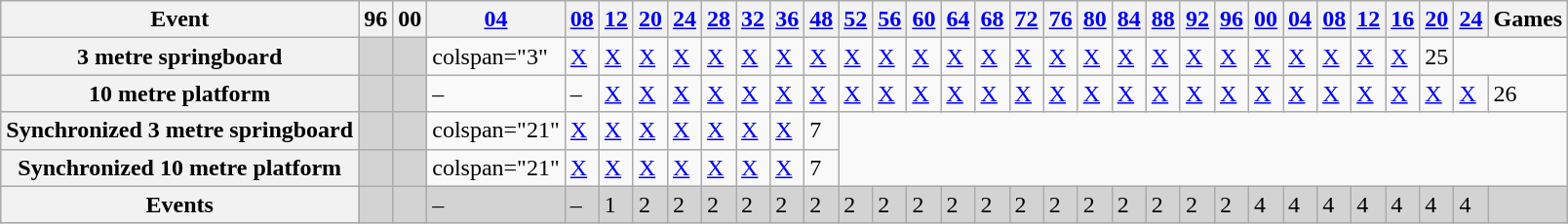<table class="wikitable plainrowheaders defaultcenter sticky-header">
<tr>
<th scope="col">Event</th>
<th scope="col"><span>96</span></th>
<th scope="col"><span>00</span></th>
<th scope="col"><a href='#'>04</a></th>
<th scope="col"><a href='#'>08</a></th>
<th scope="col"><a href='#'>12</a></th>
<th scope="col"><a href='#'>20</a></th>
<th scope="col"><a href='#'>24</a></th>
<th scope="col"><a href='#'>28</a></th>
<th scope="col"><a href='#'>32</a></th>
<th scope="col"><a href='#'>36</a></th>
<th scope="col"><a href='#'>48</a></th>
<th scope="col"><a href='#'>52</a></th>
<th scope="col"><a href='#'>56</a></th>
<th scope="col"><a href='#'>60</a></th>
<th scope="col"><a href='#'>64</a></th>
<th scope="col"><a href='#'>68</a></th>
<th scope="col"><a href='#'>72</a></th>
<th scope="col"><a href='#'>76</a></th>
<th scope="col"><a href='#'>80</a></th>
<th scope="col"><a href='#'>84</a></th>
<th scope="col"><a href='#'>88</a></th>
<th scope="col"><a href='#'>92</a></th>
<th scope="col"><a href='#'>96</a></th>
<th scope="col"><a href='#'>00</a></th>
<th scope="col"><a href='#'>04</a></th>
<th scope="col"><a href='#'>08</a></th>
<th scope="col"><a href='#'>12</a></th>
<th scope="col"><a href='#'>16</a></th>
<th scope="col"><a href='#'>20</a></th>
<th scope="col"><a href='#'>24</a></th>
<th scope="col">Games</th>
</tr>
<tr>
<th scope="row">3 metre springboard</th>
<td bgcolor=lightgray></td>
<td bgcolor=lightgray></td>
<td>colspan="3"</td>
<td><a href='#'>X</a></td>
<td><a href='#'>X</a></td>
<td><a href='#'>X</a></td>
<td><a href='#'>X</a></td>
<td><a href='#'>X</a></td>
<td><a href='#'>X</a></td>
<td><a href='#'>X</a></td>
<td><a href='#'>X</a></td>
<td><a href='#'>X</a></td>
<td><a href='#'>X</a></td>
<td><a href='#'>X</a></td>
<td><a href='#'>X</a></td>
<td><a href='#'>X</a></td>
<td><a href='#'>X</a></td>
<td><a href='#'>X</a></td>
<td><a href='#'>X</a></td>
<td><a href='#'>X</a></td>
<td><a href='#'>X</a></td>
<td><a href='#'>X</a></td>
<td><a href='#'>X</a></td>
<td><a href='#'>X</a></td>
<td><a href='#'>X</a></td>
<td><a href='#'>X</a></td>
<td><a href='#'>X</a></td>
<td><a href='#'>X</a></td>
<td>25</td>
</tr>
<tr>
<th scope="row">10 metre platform</th>
<td bgcolor=lightgray></td>
<td bgcolor=lightgray></td>
<td>–</td>
<td>–</td>
<td><a href='#'>X</a></td>
<td><a href='#'>X</a></td>
<td><a href='#'>X</a></td>
<td><a href='#'>X</a></td>
<td><a href='#'>X</a></td>
<td><a href='#'>X</a></td>
<td><a href='#'>X</a></td>
<td><a href='#'>X</a></td>
<td><a href='#'>X</a></td>
<td><a href='#'>X</a></td>
<td><a href='#'>X</a></td>
<td><a href='#'>X</a></td>
<td><a href='#'>X</a></td>
<td><a href='#'>X</a></td>
<td><a href='#'>X</a></td>
<td><a href='#'>X</a></td>
<td><a href='#'>X</a></td>
<td><a href='#'>X</a></td>
<td><a href='#'>X</a></td>
<td><a href='#'>X</a></td>
<td><a href='#'>X</a></td>
<td><a href='#'>X</a></td>
<td><a href='#'>X</a></td>
<td><a href='#'>X</a></td>
<td><a href='#'>X</a></td>
<td><a href='#'>X</a></td>
<td>26</td>
</tr>
<tr>
<th scope="row">Synchronized 3 metre springboard</th>
<td bgcolor=lightgray></td>
<td bgcolor=lightgray></td>
<td>colspan="21"</td>
<td><a href='#'>X</a></td>
<td><a href='#'>X</a></td>
<td><a href='#'>X</a></td>
<td><a href='#'>X</a></td>
<td><a href='#'>X</a></td>
<td><a href='#'>X</a></td>
<td><a href='#'>X</a></td>
<td>7</td>
</tr>
<tr>
<th scope="row">Synchronized 10 metre platform</th>
<td bgcolor=lightgray></td>
<td bgcolor=lightgray></td>
<td>colspan="21"</td>
<td><a href='#'>X</a></td>
<td><a href='#'>X</a></td>
<td><a href='#'>X</a></td>
<td><a href='#'>X</a></td>
<td><a href='#'>X</a></td>
<td><a href='#'>X</a></td>
<td><a href='#'>X</a></td>
<td>7</td>
</tr>
<tr bgcolor=lightgray>
<th scope="row"><strong>Events</strong></th>
<td bgcolor=lightgray></td>
<td bgcolor=lightgray></td>
<td>–</td>
<td>–</td>
<td>1</td>
<td>2</td>
<td>2</td>
<td>2</td>
<td>2</td>
<td>2</td>
<td>2</td>
<td>2</td>
<td>2</td>
<td>2</td>
<td>2</td>
<td>2</td>
<td>2</td>
<td>2</td>
<td>2</td>
<td>2</td>
<td>2</td>
<td>2</td>
<td>2</td>
<td>4</td>
<td>4</td>
<td>4</td>
<td>4</td>
<td>4</td>
<td>4</td>
<td>4</td>
<td></td>
</tr>
</table>
